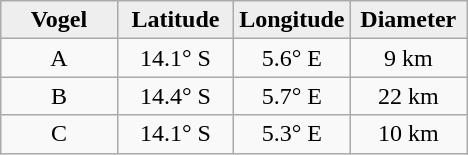<table class="wikitable">
<tr>
<th width="25%" style="background:#eeeeee;">Vogel</th>
<th width="25%" style="background:#eeeeee;">Latitude</th>
<th width="25%" style="background:#eeeeee;">Longitude</th>
<th width="25%" style="background:#eeeeee;">Diameter</th>
</tr>
<tr>
<td align="center">A</td>
<td align="center">14.1° S</td>
<td align="center">5.6° E</td>
<td align="center">9 km</td>
</tr>
<tr>
<td align="center">B</td>
<td align="center">14.4° S</td>
<td align="center">5.7° E</td>
<td align="center">22 km</td>
</tr>
<tr>
<td align="center">C</td>
<td align="center">14.1° S</td>
<td align="center">5.3° E</td>
<td align="center">10 km</td>
</tr>
</table>
